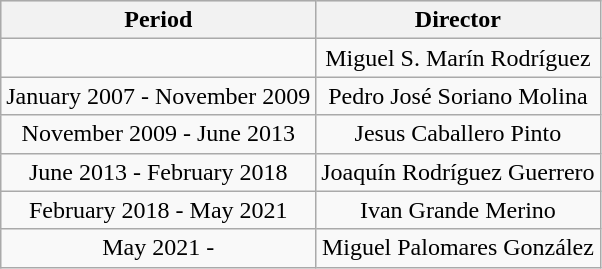<table class="wikitable">
<tr style="background:#DDDDDD;">
<th>Period</th>
<th>Director</th>
</tr>
<tr style="text-align:center;">
<td></td>
<td>Miguel S. Marín Rodríguez</td>
</tr>
<tr style="text-align:center;">
<td>January 2007 - November 2009</td>
<td>Pedro José Soriano Molina</td>
</tr>
<tr style="text-align:center;">
<td>November 2009 - June 2013</td>
<td>Jesus Caballero Pinto</td>
</tr>
<tr style="text-align:center;">
<td>June 2013 - February 2018</td>
<td>Joaquín Rodríguez Guerrero</td>
</tr>
<tr style="text-align:center;">
<td>February 2018 - May 2021</td>
<td>Ivan Grande Merino</td>
</tr>
<tr style="text-align:center;">
<td>May 2021 -</td>
<td>Miguel Palomares González</td>
</tr>
</table>
